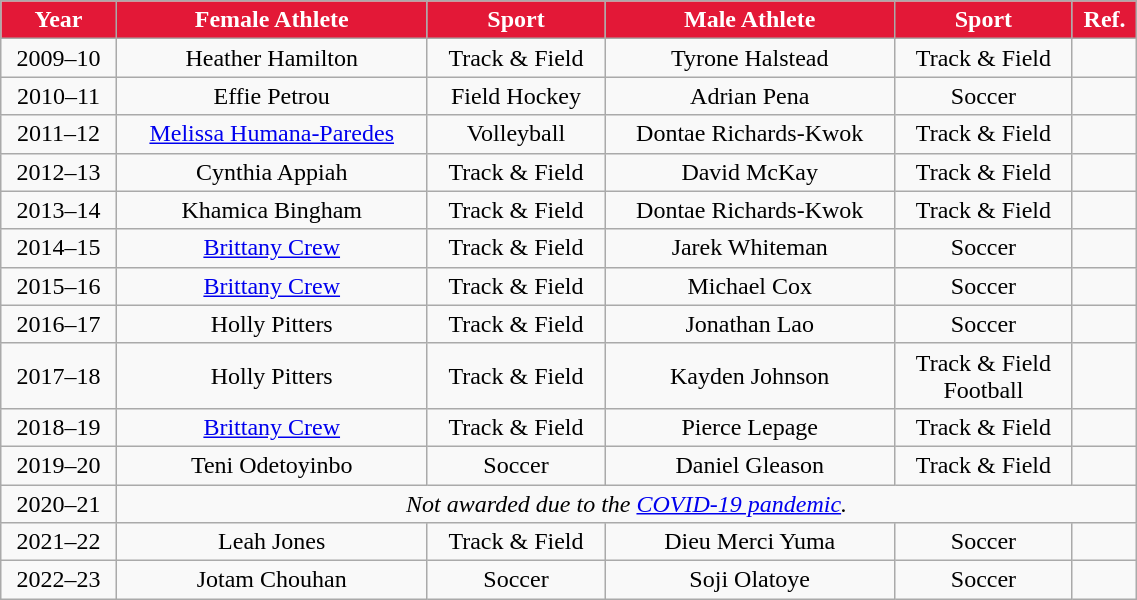<table class="wikitable" width="60%">
<tr align="center"  style=" background:#E31837;color:#FFFFFF;">
<td><strong>Year</strong></td>
<td><strong>Female Athlete</strong></td>
<td><strong>Sport</strong></td>
<td><strong>Male Athlete</strong></td>
<td><strong>Sport</strong></td>
<td><strong>Ref.</strong></td>
</tr>
<tr align="center" bgcolor="">
<td>2009–10</td>
<td>Heather Hamilton</td>
<td>Track & Field</td>
<td>Tyrone Halstead</td>
<td>Track & Field</td>
<td></td>
</tr>
<tr align="center" bgcolor="">
<td>2010–11</td>
<td>Effie Petrou</td>
<td>Field Hockey</td>
<td>Adrian Pena</td>
<td>Soccer</td>
<td></td>
</tr>
<tr align="center" bgcolor="">
<td>2011–12</td>
<td><a href='#'>Melissa Humana-Paredes</a></td>
<td>Volleyball</td>
<td>Dontae Richards-Kwok</td>
<td>Track & Field</td>
<td></td>
</tr>
<tr align="center" bgcolor="">
<td>2012–13</td>
<td>Cynthia Appiah</td>
<td>Track & Field</td>
<td>David McKay</td>
<td>Track & Field</td>
<td></td>
</tr>
<tr align="center" bgcolor="">
<td>2013–14</td>
<td>Khamica Bingham</td>
<td>Track & Field</td>
<td>Dontae Richards-Kwok</td>
<td>Track & Field</td>
<td></td>
</tr>
<tr align="center" bgcolor="">
<td>2014–15</td>
<td><a href='#'>Brittany Crew</a></td>
<td>Track & Field</td>
<td>Jarek Whiteman</td>
<td>Soccer</td>
<td></td>
</tr>
<tr align="center" bgcolor="">
<td>2015–16</td>
<td><a href='#'>Brittany Crew</a></td>
<td>Track & Field</td>
<td>Michael Cox</td>
<td>Soccer</td>
<td></td>
</tr>
<tr align="center" bgcolor="">
<td>2016–17</td>
<td>Holly Pitters</td>
<td>Track & Field</td>
<td>Jonathan Lao</td>
<td>Soccer</td>
<td></td>
</tr>
<tr align="center" bgcolor="">
<td>2017–18</td>
<td>Holly Pitters</td>
<td>Track & Field</td>
<td>Kayden Johnson</td>
<td>Track & Field<br>Football</td>
<td></td>
</tr>
<tr align="center" bgcolor="">
<td>2018–19</td>
<td><a href='#'>Brittany Crew</a></td>
<td>Track & Field</td>
<td>Pierce Lepage</td>
<td>Track & Field</td>
<td></td>
</tr>
<tr align="center" bgcolor="">
<td>2019–20</td>
<td>Teni Odetoyinbo</td>
<td>Soccer</td>
<td>Daniel Gleason</td>
<td>Track & Field</td>
<td></td>
</tr>
<tr align="center" bgcolor="">
<td>2020–21</td>
<td colspan="12"><em>Not awarded due to the <a href='#'>COVID-19 pandemic</a>.</em></td>
</tr>
<tr align="center" bgcolor="">
<td>2021–22</td>
<td>Leah Jones</td>
<td>Track & Field</td>
<td>Dieu Merci Yuma</td>
<td>Soccer</td>
<td></td>
</tr>
<tr align="center" bgcolor="">
<td>2022–23</td>
<td>Jotam Chouhan</td>
<td>Soccer</td>
<td>Soji Olatoye</td>
<td>Soccer</td>
<td></td>
</tr>
</table>
